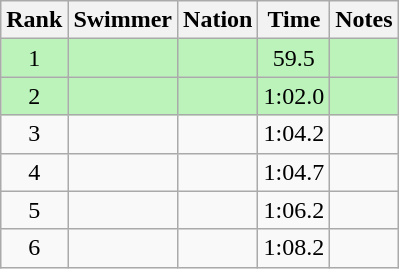<table class="wikitable sortable" style="text-align:center">
<tr>
<th>Rank</th>
<th>Swimmer</th>
<th>Nation</th>
<th>Time</th>
<th>Notes</th>
</tr>
<tr bgcolor=bbf3bb>
<td>1</td>
<td align=left></td>
<td align=left></td>
<td data-sort-value=0:59.5>59.5</td>
<td></td>
</tr>
<tr bgcolor=bbf3bb>
<td>2</td>
<td align=left></td>
<td align=left></td>
<td>1:02.0</td>
<td></td>
</tr>
<tr>
<td>3</td>
<td align=left></td>
<td align=left></td>
<td>1:04.2</td>
<td></td>
</tr>
<tr>
<td>4</td>
<td align=left></td>
<td align=left></td>
<td>1:04.7</td>
<td></td>
</tr>
<tr>
<td>5</td>
<td align=left></td>
<td align=left></td>
<td>1:06.2</td>
<td></td>
</tr>
<tr>
<td>6</td>
<td align=left></td>
<td align=left></td>
<td>1:08.2</td>
<td></td>
</tr>
</table>
